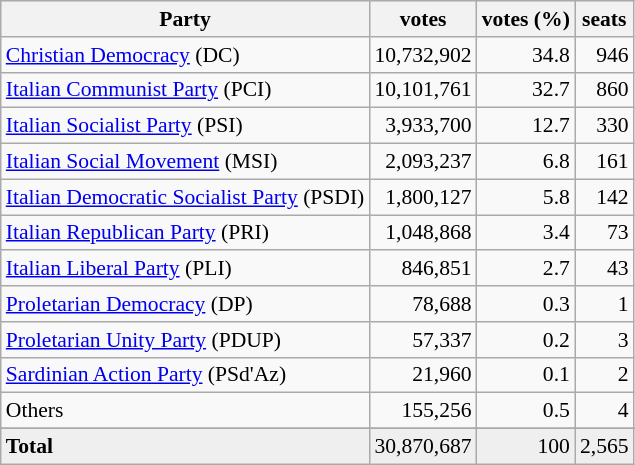<table class="wikitable" style="font-size: 90%;">
<tr bgcolor="EFEFEF">
<th>Party</th>
<th>votes</th>
<th>votes (%)</th>
<th>seats</th>
</tr>
<tr>
<td><a href='#'>Christian Democracy</a> (DC)</td>
<td align=right>10,732,902</td>
<td align=right>34.8</td>
<td align=right>946</td>
</tr>
<tr>
<td><a href='#'>Italian Communist Party</a> (PCI)</td>
<td align=right>10,101,761</td>
<td align=right>32.7</td>
<td align=right>860</td>
</tr>
<tr>
<td><a href='#'>Italian Socialist Party</a> (PSI)</td>
<td align=right>3,933,700</td>
<td align=right>12.7</td>
<td align=right>330</td>
</tr>
<tr>
<td><a href='#'>Italian Social Movement</a> (MSI)</td>
<td align=right>2,093,237</td>
<td align=right>6.8</td>
<td align=right>161</td>
</tr>
<tr>
<td><a href='#'>Italian Democratic Socialist Party</a> (PSDI)</td>
<td align=right>1,800,127</td>
<td align=right>5.8</td>
<td align=right>142</td>
</tr>
<tr>
<td><a href='#'>Italian Republican Party</a> (PRI)</td>
<td align=right>1,048,868</td>
<td align=right>3.4</td>
<td align=right>73</td>
</tr>
<tr>
<td><a href='#'>Italian Liberal Party</a> (PLI)</td>
<td align=right>846,851</td>
<td align=right>2.7</td>
<td align=right>43</td>
</tr>
<tr>
<td><a href='#'>Proletarian Democracy</a> (DP)</td>
<td align=right>78,688</td>
<td align=right>0.3</td>
<td align=right>1</td>
</tr>
<tr>
<td><a href='#'>Proletarian Unity Party</a> (PDUP)</td>
<td align=right>57,337</td>
<td align=right>0.2</td>
<td align=right>3</td>
</tr>
<tr>
<td><a href='#'>Sardinian Action Party</a> (PSd'Az)</td>
<td align=right>21,960</td>
<td align=right>0.1</td>
<td align=right>2</td>
</tr>
<tr>
<td>Others</td>
<td align=right>155,256</td>
<td align=right>0.5</td>
<td align=right>4</td>
</tr>
<tr>
</tr>
<tr bgcolor="EFEFEF">
<td align=left><strong>Total</strong></td>
<td align=right>30,870,687</td>
<td align=right>100</td>
<td align=right>2,565</td>
</tr>
</table>
